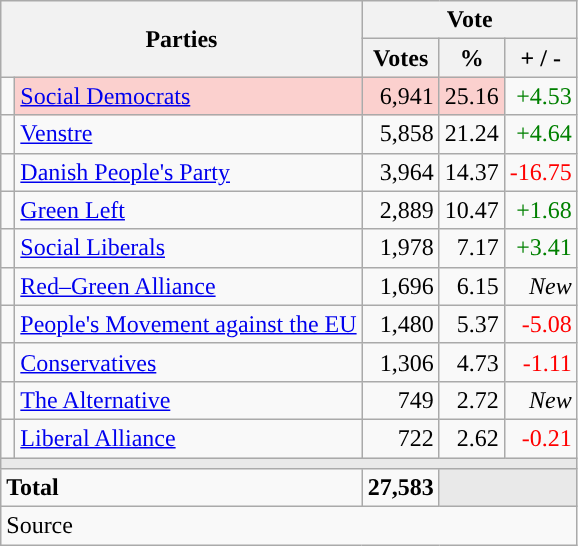<table class="wikitable" style="text-align:right;">
<tr>
<th style="text-align:centre;" rowspan="2" colspan="2" width="225">Parties</th>
<th colspan="3">Vote</th>
</tr>
<tr>
<th width="15">Votes</th>
<th width="15">%</th>
<th width="15">+ / -</th>
</tr>
<tr>
<td width="2" style="color:inherit;background:"></td>
<td bgcolor=#fbd0ce   align="left"><a href='#'>Social Democrats</a></td>
<td bgcolor=#fbd0ce>6,941</td>
<td bgcolor=#fbd0ce>25.16</td>
<td style=color:green;>+4.53</td>
</tr>
<tr>
<td width="2" style="color:inherit;background:"></td>
<td align="left"><a href='#'>Venstre</a></td>
<td>5,858</td>
<td>21.24</td>
<td style=color:green;>+4.64</td>
</tr>
<tr>
<td width="2" style="color:inherit;background:"></td>
<td align="left"><a href='#'>Danish People's Party</a></td>
<td>3,964</td>
<td>14.37</td>
<td style=color:red;>-16.75</td>
</tr>
<tr>
<td width="2" style="color:inherit;background:"></td>
<td align="left"><a href='#'>Green Left</a></td>
<td>2,889</td>
<td>10.47</td>
<td style=color:green;>+1.68</td>
</tr>
<tr>
<td width="2" style="color:inherit;background:"></td>
<td align="left"><a href='#'>Social Liberals</a></td>
<td>1,978</td>
<td>7.17</td>
<td style=color:green;>+3.41</td>
</tr>
<tr>
<td width="2" style="color:inherit;background:"></td>
<td align="left"><a href='#'>Red–Green Alliance</a></td>
<td>1,696</td>
<td>6.15</td>
<td><em>New</em></td>
</tr>
<tr>
<td width="2" style="color:inherit;background:"></td>
<td align="left"><a href='#'>People's Movement against the EU</a></td>
<td>1,480</td>
<td>5.37</td>
<td style=color:red;>-5.08</td>
</tr>
<tr>
<td width="2" style="color:inherit;background:"></td>
<td align="left"><a href='#'>Conservatives</a></td>
<td>1,306</td>
<td>4.73</td>
<td style=color:red;>-1.11</td>
</tr>
<tr>
<td width="2" style="color:inherit;background:"></td>
<td align="left"><a href='#'>The Alternative</a></td>
<td>749</td>
<td>2.72</td>
<td><em>New</em></td>
</tr>
<tr>
<td width="2" style="color:inherit;background:"></td>
<td align="left"><a href='#'>Liberal Alliance</a></td>
<td>722</td>
<td>2.62</td>
<td style=color:red;>-0.21</td>
</tr>
<tr>
<td colspan="7" bgcolor="#E9E9E9"></td>
</tr>
<tr>
<td align="left" colspan="2"><strong>Total</strong></td>
<td><strong>27,583</strong></td>
<td bgcolor="#E9E9E9" colspan="2"></td>
</tr>
<tr>
<td align="left" colspan="6">Source</td>
</tr>
</table>
